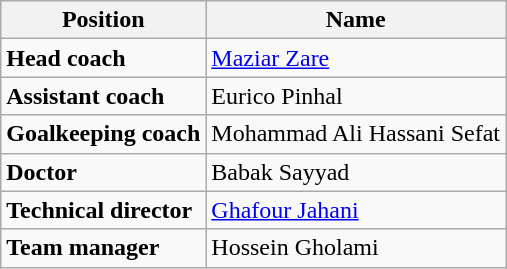<table class=wikitable>
<tr>
<th>Position</th>
<th>Name</th>
</tr>
<tr>
<td><strong>Head coach</strong></td>
<td> <a href='#'>Maziar Zare</a></td>
</tr>
<tr>
<td><strong>Assistant coach</strong></td>
<td> Eurico Pinhal</td>
</tr>
<tr>
<td><strong>Goalkeeping coach</strong></td>
<td> Mohammad Ali Hassani Sefat</td>
</tr>
<tr>
<td><strong>Doctor</strong></td>
<td> Babak Sayyad</td>
</tr>
<tr>
<td><strong>Technical director</strong></td>
<td> <a href='#'>Ghafour Jahani</a></td>
</tr>
<tr>
<td><strong>Team manager</strong></td>
<td> Hossein Gholami</td>
</tr>
</table>
